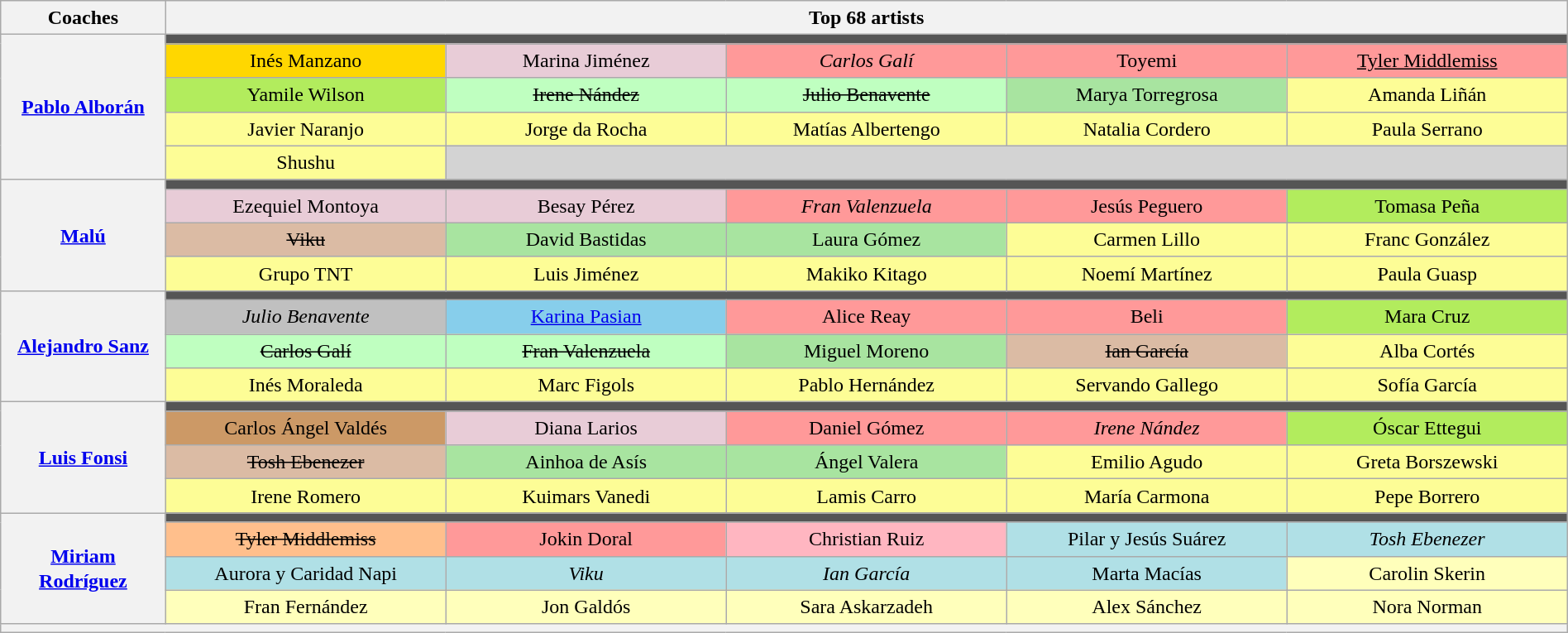<table class="wikitable" style="text-align:center; line-height:20px; width:100%">
<tr>
<th width="10%" scope="col">Coaches</th>
<th width="90%" scope="col" colspan="6">Top 68 artists</th>
</tr>
<tr>
<th rowspan="5"><a href='#'>Pablo Alborán</a></th>
<td colspan="6" style="background:#555555"></td>
</tr>
<tr>
<td style="background:gold">Inés Manzano</td>
<td style="background:#E8CCD7">Marina Jiménez</td>
<td style="background:#ff9999"><em>Carlos Galí</em></td>
<td style="background:#ff9999">Toyemi</td>
<td style="background:#ff9999"><u>Tyler Middlemiss</u></td>
</tr>
<tr>
<td style="background:#B2EC5D">Yamile Wilson</td>
<td style="background:#BFFFC0"><s>Irene Nández</s></td>
<td style="background:#BFFFC0"><s>Julio Benavente</s></td>
<td style="background:#A8E4A0">Marya Torregrosa</td>
<td style="background:#FDFD96">Amanda Liñán</td>
</tr>
<tr>
<td style="background:#FDFD96">Javier Naranjo</td>
<td style="background:#FDFD96">Jorge da Rocha</td>
<td style="background:#FDFD96">Matías Albertengo</td>
<td style="background:#FDFD96">Natalia Cordero</td>
<td style="background:#FDFD96">Paula Serrano</td>
</tr>
<tr>
<td style="background:#FDFD96">Shushu</td>
<td colspan="4" bgcolor="lightgrey"></td>
</tr>
<tr>
<th rowspan="4"><a href='#'>Malú</a></th>
<td colspan="6" style="background:#555555"></td>
</tr>
<tr>
<td style="background:#E8CCD7">Ezequiel Montoya</td>
<td style="background:#E8CCD7">Besay Pérez</td>
<td style="background:#ff9999"><em>Fran Valenzuela</em></td>
<td style="background:#ff9999">Jesús Peguero</td>
<td style="background:#B2EC5D">Tomasa Peña</td>
</tr>
<tr>
<td style="background:#dbbba4"><s>Viku</s></td>
<td style="background:#A8E4A0">David Bastidas</td>
<td style="background:#A8E4A0">Laura Gómez</td>
<td style="background:#FDFD96">Carmen Lillo</td>
<td style="background:#FDFD96">Franc González</td>
</tr>
<tr>
<td style="background:#FDFD96">Grupo TNT</td>
<td style="background:#FDFD96">Luis Jiménez</td>
<td style="background:#FDFD96">Makiko Kitago</td>
<td style="background:#FDFD96">Noemí Martínez</td>
<td style="background:#FDFD96">Paula Guasp</td>
</tr>
<tr>
<th rowspan="4"><a href='#'>Alejandro Sanz</a></th>
<td colspan="6" style="background:#555555"></td>
</tr>
<tr>
<td style="background:silver"><em>Julio Benavente</em></td>
<td style="background:skyblue"><a href='#'>Karina Pasian</a></td>
<td style="background:#ff9999">Alice Reay</td>
<td style="background:#ff9999">Beli</td>
<td style="background:#B2EC5D">Mara Cruz</td>
</tr>
<tr>
<td style="background:#BFFFC0"><s>Carlos Galí</s></td>
<td style="background:#BFFFC0"><s>Fran Valenzuela</s></td>
<td style="background:#A8E4A0">Miguel Moreno</td>
<td style="background:#dbbba4"><s>Ian García</s></td>
<td style="background:#FDFD96">Alba Cortés</td>
</tr>
<tr>
<td style="background:#FDFD96">Inés Moraleda</td>
<td style="background:#FDFD96">Marc Figols</td>
<td style="background:#FDFD96">Pablo Hernández</td>
<td style="background:#FDFD96">Servando Gallego</td>
<td style="background:#FDFD96">Sofía García</td>
</tr>
<tr>
<th rowspan="4"><a href='#'>Luis Fonsi</a></th>
<td colspan="6" style="background:#555555"></td>
</tr>
<tr>
<td style="background:#c96">Carlos Ángel Valdés</td>
<td style="background:#E8CCD7">Diana Larios</td>
<td style="background:#ff9999">Daniel Gómez</td>
<td style="background:#ff9999"><em>Irene Nández</em></td>
<td style="background:#B2EC5D">Óscar Ettegui</td>
</tr>
<tr>
<td style="background:#dbbba4"><s>Tosh Ebenezer</s></td>
<td style="background:#A8E4A0">Ainhoa de Asís</td>
<td style="background:#A8E4A0">Ángel Valera</td>
<td style="background:#FDFD96">Emilio Agudo</td>
<td style="background:#FDFD96">Greta Borszewski</td>
</tr>
<tr>
<td style="background:#FDFD96">Irene Romero</td>
<td style="background:#FDFD96">Kuimars Vanedi</td>
<td style="background:#FDFD96">Lamis Carro</td>
<td style="background:#FDFD96">María Carmona</td>
<td style="background:#FDFD96">Pepe Borrero</td>
</tr>
<tr>
<th rowspan="4"><a href='#'>Miriam Rodríguez</a> </th>
<td colspan="6" style="background:#555555"></td>
</tr>
<tr>
<td style="background:#FFBF8C"><s>Tyler Middlemiss</s></td>
<td style="background:#ff9999">Jokin Doral</td>
<td style="background: lightpink">Christian Ruiz</td>
<td style="background:#b0e0e6">Pilar y Jesús Suárez</td>
<td style="background:#b0e0e6"><em>Tosh Ebenezer</em></td>
</tr>
<tr>
<td style="background:#b0e0e6">Aurora y Caridad Napi</td>
<td style="background:#b0e0e6"><em>Viku</em></td>
<td style="background:#b0e0e6"><em>Ian García</em></td>
<td style="background:#b0e0e6">Marta Macías</td>
<td style="background:#ffffbb">Carolin Skerin</td>
</tr>
<tr>
<td style="background:#ffffbb; width:17%">Fran Fernández</td>
<td style="background:#ffffbb; width:17%">Jon Galdós</td>
<td style="background:#ffffbb; width:17%">Sara Askarzadeh</td>
<td style="background:#ffffbb; width:17%">Alex Sánchez</td>
<td style="background:#ffffbb; width:17%">Nora Norman</td>
</tr>
<tr>
<th colspan="7" style="font-size:90%; line-height:16px"></th>
</tr>
</table>
